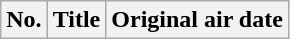<table class="wikitable">
<tr>
<th>No.</th>
<th>Title</th>
<th>Original air date<br>










</th>
</tr>
</table>
